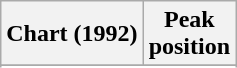<table class="wikitable sortable">
<tr>
<th align="left">Chart (1992)</th>
<th align="center">Peak<br>position</th>
</tr>
<tr>
</tr>
<tr>
</tr>
</table>
